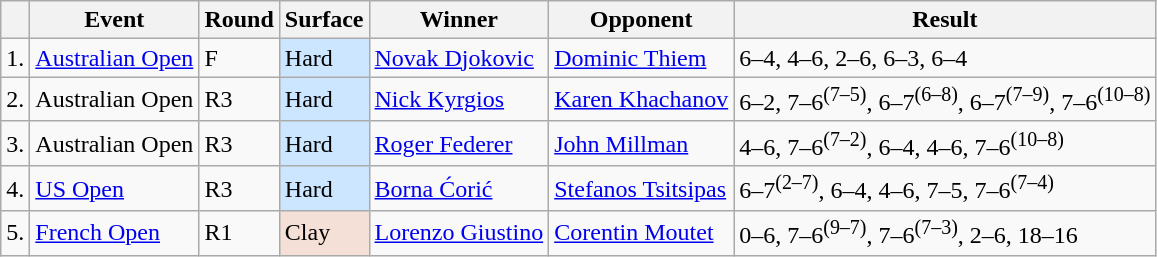<table class="wikitable nowrap">
<tr>
<th></th>
<th>Event</th>
<th>Round</th>
<th>Surface</th>
<th>Winner</th>
<th>Opponent</th>
<th>Result</th>
</tr>
<tr>
<td>1.</td>
<td><a href='#'>Australian Open</a></td>
<td>F</td>
<td bgcolor=CCE6FF>Hard</td>
<td> <a href='#'>Novak Djokovic</a></td>
<td> <a href='#'>Dominic Thiem</a></td>
<td>6–4, 4–6, 2–6, 6–3, 6–4</td>
</tr>
<tr>
<td>2.</td>
<td>Australian Open</td>
<td>R3</td>
<td bgcolor=CCE6FF>Hard</td>
<td> <a href='#'>Nick Kyrgios</a></td>
<td> <a href='#'>Karen Khachanov</a></td>
<td>6–2, 7–6<sup>(7–5)</sup>, 6–7<sup>(6–8)</sup>, 6–7<sup>(7–9)</sup>, 7–6<sup>(10–8)</sup></td>
</tr>
<tr>
<td>3.</td>
<td>Australian Open</td>
<td>R3</td>
<td bgcolor=CCE6FF>Hard</td>
<td> <a href='#'>Roger Federer</a></td>
<td> <a href='#'>John Millman</a></td>
<td>4–6, 7–6<sup>(7–2)</sup>, 6–4, 4–6, 7–6<sup>(10–8)</sup></td>
</tr>
<tr>
<td>4.</td>
<td><a href='#'>US Open</a></td>
<td>R3</td>
<td bgcolor=CCE6FF>Hard</td>
<td> <a href='#'>Borna Ćorić</a></td>
<td> <a href='#'>Stefanos Tsitsipas</a></td>
<td>6–7<sup>(2–7)</sup>, 6–4, 4–6, 7–5, 7–6<sup>(7–4)</sup></td>
</tr>
<tr>
<td>5.</td>
<td><a href='#'>French Open</a></td>
<td>R1</td>
<td bgcolor=F4E0D7>Clay</td>
<td> <a href='#'>Lorenzo Giustino</a></td>
<td> <a href='#'>Corentin Moutet</a></td>
<td>0–6, 7–6<sup>(9–7)</sup>, 7–6<sup>(7–3)</sup>, 2–6, 18–16</td>
</tr>
</table>
